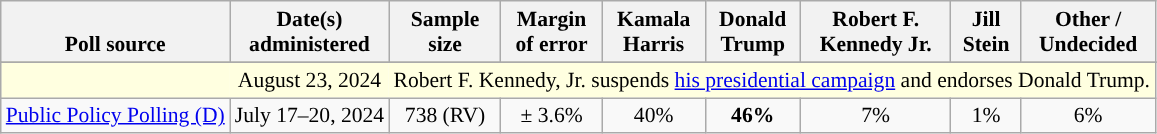<table class="wikitable sortable mw-datatable" style="font-size:90%;text-align:center;line-height:17px">
<tr valign=bottom>
<th>Poll source</th>
<th>Date(s)<br>administered</th>
<th>Sample<br>size</th>
<th>Margin<br>of error</th>
<th class="unsortable">Kamala<br>Harris<br></th>
<th class="unsortable">Donald<br>Trump<br></th>
<th class="unsortable">Robert F.<br>Kennedy Jr.<br></th>
<th class="unsortable">Jill<br>Stein<br></th>
<th class="unsortable">Other /<br>Undecided</th>
</tr>
<tr>
</tr>
<tr style="background:lightyellow;">
<td style="border-right-style:hidden; background:lightyellow;"></td>
<td style="border-right-style:hidden; " data-sort-value="2024-07-21">August 23, 2024</td>
<td colspan="7">Robert F. Kennedy, Jr. suspends <a href='#'>his presidential campaign</a> and endorses Donald Trump.</td>
</tr>
<tr>
<td style="text-align:left;"><a href='#'>Public Policy Polling (D)</a></td>
<td data-sort-value="2024-07-21">July 17–20, 2024</td>
<td>738 (RV)</td>
<td>± 3.6%</td>
<td>40%</td>
<td style="background-color:"><strong>46%</strong></td>
<td>7%</td>
<td>1%</td>
<td>6%</td>
</tr>
</table>
